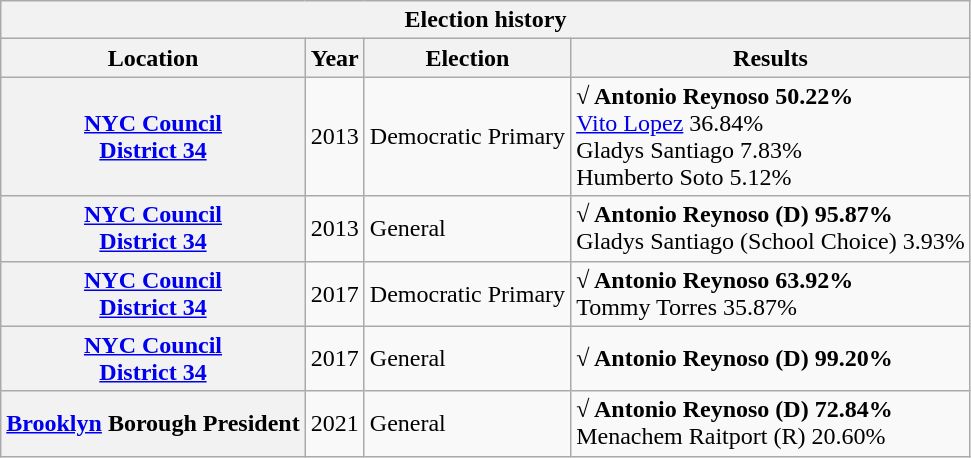<table class="wikitable collapsible">
<tr valign=bottom>
<th colspan=4>Election history</th>
</tr>
<tr valign=bottom>
<th>Location</th>
<th>Year</th>
<th>Election</th>
<th>Results</th>
</tr>
<tr>
<th><a href='#'>NYC Council<br>District 34</a></th>
<td>2013</td>
<td>Democratic Primary</td>
<td><strong>√ Antonio Reynoso 50.22%</strong><br><a href='#'>Vito Lopez</a> 36.84%<br>Gladys Santiago 7.83%<br>Humberto Soto 5.12%</td>
</tr>
<tr>
<th><a href='#'>NYC Council<br>District 34</a></th>
<td>2013</td>
<td>General</td>
<td><strong>√ Antonio Reynoso (D) 95.87%</strong><br>Gladys Santiago (School Choice) 3.93%</td>
</tr>
<tr>
<th><a href='#'>NYC Council<br>District 34</a></th>
<td>2017</td>
<td>Democratic Primary</td>
<td><strong>√ Antonio Reynoso 63.92%</strong><br>Tommy Torres 35.87%</td>
</tr>
<tr>
<th><a href='#'>NYC Council<br>District 34</a></th>
<td>2017</td>
<td>General</td>
<td><strong>√ Antonio Reynoso (D) 99.20%</strong></td>
</tr>
<tr>
<th><a href='#'>Brooklyn</a> Borough President</th>
<td>2021</td>
<td>General</td>
<td><strong>√ Antonio Reynoso (D) 72.84%</strong><br>Menachem Raitport (R) 20.60%</td>
</tr>
</table>
